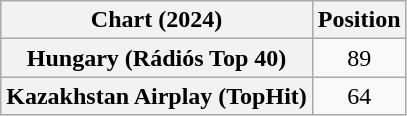<table class="wikitable sortable plainrowheaders" style="text-align:center">
<tr>
<th scope="col">Chart (2024)</th>
<th scope="col">Position</th>
</tr>
<tr>
<th scope="row">Hungary (Rádiós Top 40)</th>
<td>89</td>
</tr>
<tr>
<th scope="row">Kazakhstan Airplay (TopHit)</th>
<td>64</td>
</tr>
</table>
